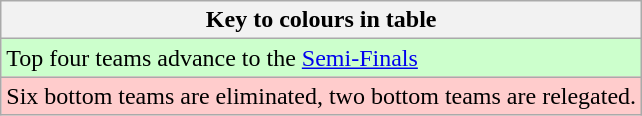<table class="wikitable">
<tr>
<th>Key to colours in table</th>
</tr>
<tr bgcolor=#ccffcc>
<td>Top four teams advance to the <a href='#'>Semi-Finals</a></td>
</tr>
<tr bgcolor=#FFCCCC>
<td>Six bottom teams are eliminated, two bottom teams are relegated.</td>
</tr>
</table>
